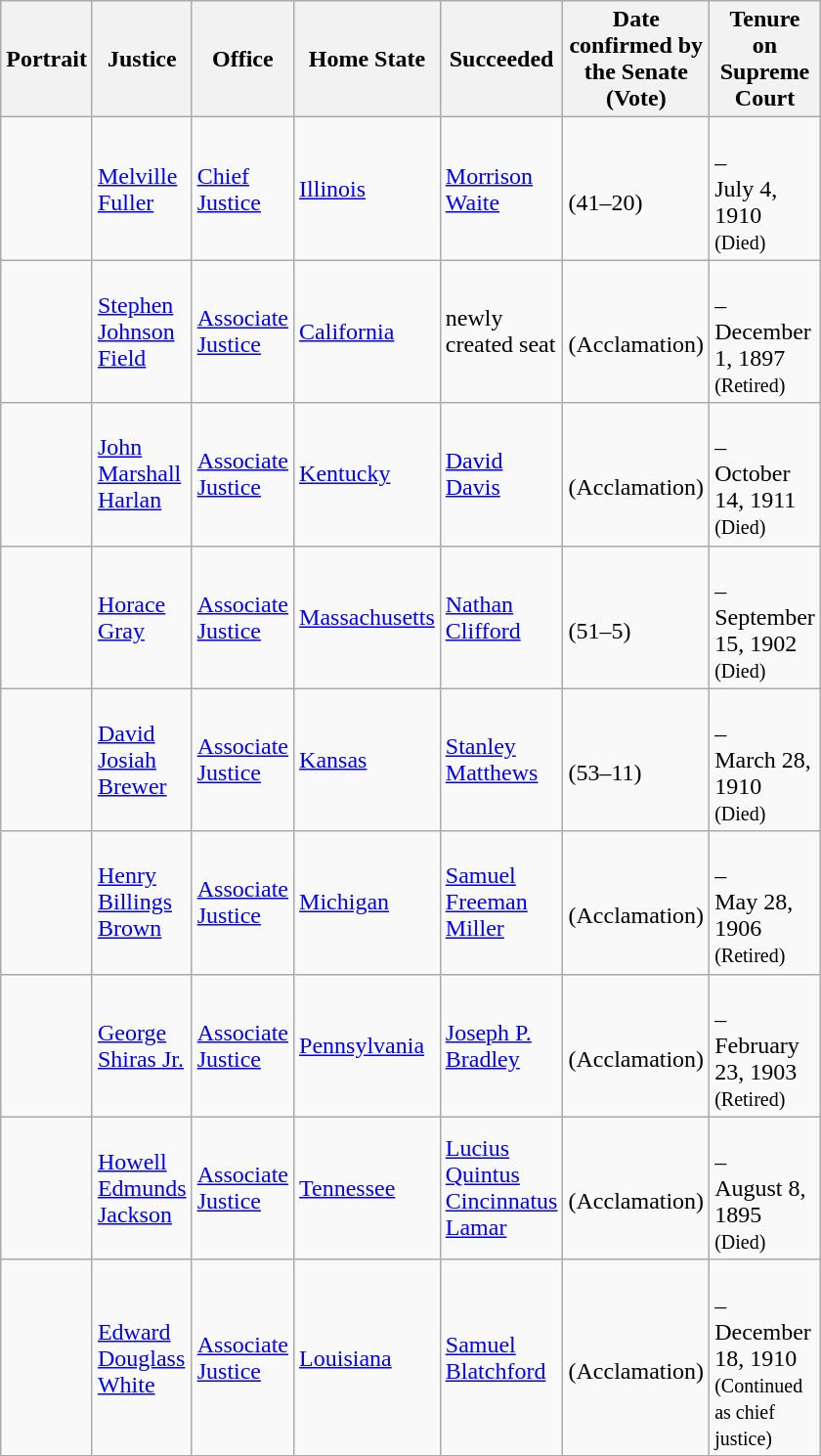<table class="wikitable sortable">
<tr>
<th scope="col" style="width: 10px;">Portrait</th>
<th scope="col" style="width: 10px;">Justice</th>
<th scope="col" style="width: 10px;">Office</th>
<th scope="col" style="width: 10px;">Home State</th>
<th scope="col" style="width: 10px;">Succeeded</th>
<th scope="col" style="width: 10px;">Date confirmed by the Senate<br>(Vote)</th>
<th scope="col" style="width: 10px;">Tenure on Supreme Court</th>
</tr>
<tr>
<td></td>
<td><a href='#'>Melville Fuller</a></td>
<td><a href='#'>Chief Justice</a></td>
<td><a href='#'>Illinois</a></td>
<td><a href='#'>Morrison Waite</a></td>
<td><br>(41–20)</td>
<td><br>–<br>July 4, 1910<br><small>(Died)</small></td>
</tr>
<tr>
<td></td>
<td><a href='#'>Stephen Johnson Field</a></td>
<td><a href='#'>Associate Justice</a></td>
<td><a href='#'>California</a></td>
<td>newly created seat</td>
<td><br>(Acclamation)</td>
<td><br>–<br>December 1, 1897<br><small>(Retired)</small></td>
</tr>
<tr>
<td></td>
<td><a href='#'>John Marshall Harlan</a></td>
<td><a href='#'>Associate Justice</a></td>
<td><a href='#'>Kentucky</a></td>
<td><a href='#'>David Davis</a></td>
<td><br>(Acclamation)</td>
<td><br>–<br>October 14, 1911<br><small>(Died)</small></td>
</tr>
<tr>
<td></td>
<td><a href='#'>Horace Gray</a></td>
<td><a href='#'>Associate Justice</a></td>
<td><a href='#'>Massachusetts</a></td>
<td><a href='#'>Nathan Clifford</a></td>
<td><br>(51–5)</td>
<td><br>–<br>September 15, 1902<br><small>(Died)</small></td>
</tr>
<tr>
<td></td>
<td><a href='#'>David Josiah Brewer</a></td>
<td><a href='#'>Associate Justice</a></td>
<td><a href='#'>Kansas</a></td>
<td><a href='#'>Stanley Matthews</a></td>
<td><br>(53–11)</td>
<td><br>–<br>March 28, 1910<br><small>(Died)</small></td>
</tr>
<tr>
<td></td>
<td><a href='#'>Henry Billings Brown</a></td>
<td><a href='#'>Associate Justice</a></td>
<td><a href='#'>Michigan</a></td>
<td><a href='#'>Samuel Freeman Miller</a></td>
<td><br>(Acclamation)</td>
<td><br>–<br>May 28, 1906<br><small>(Retired)</small></td>
</tr>
<tr>
<td></td>
<td><a href='#'>George Shiras Jr.</a></td>
<td><a href='#'>Associate Justice</a></td>
<td><a href='#'>Pennsylvania</a></td>
<td><a href='#'>Joseph P. Bradley</a></td>
<td><br>(Acclamation)</td>
<td><br>–<br>February 23, 1903<br><small>(Retired)</small></td>
</tr>
<tr>
<td></td>
<td><a href='#'>Howell Edmunds Jackson</a></td>
<td><a href='#'>Associate Justice</a></td>
<td><a href='#'>Tennessee</a></td>
<td><a href='#'>Lucius Quintus Cincinnatus Lamar</a></td>
<td><br>(Acclamation)</td>
<td><br>–<br>August 8, 1895<br><small>(Died)</small></td>
</tr>
<tr>
<td></td>
<td><a href='#'>Edward Douglass White</a></td>
<td><a href='#'>Associate Justice</a></td>
<td><a href='#'>Louisiana</a></td>
<td><a href='#'>Samuel Blatchford</a></td>
<td><br>(Acclamation)</td>
<td><br>–<br>December 18, 1910<br><small><span>(Continued as chief justice)</span></small></td>
</tr>
</table>
